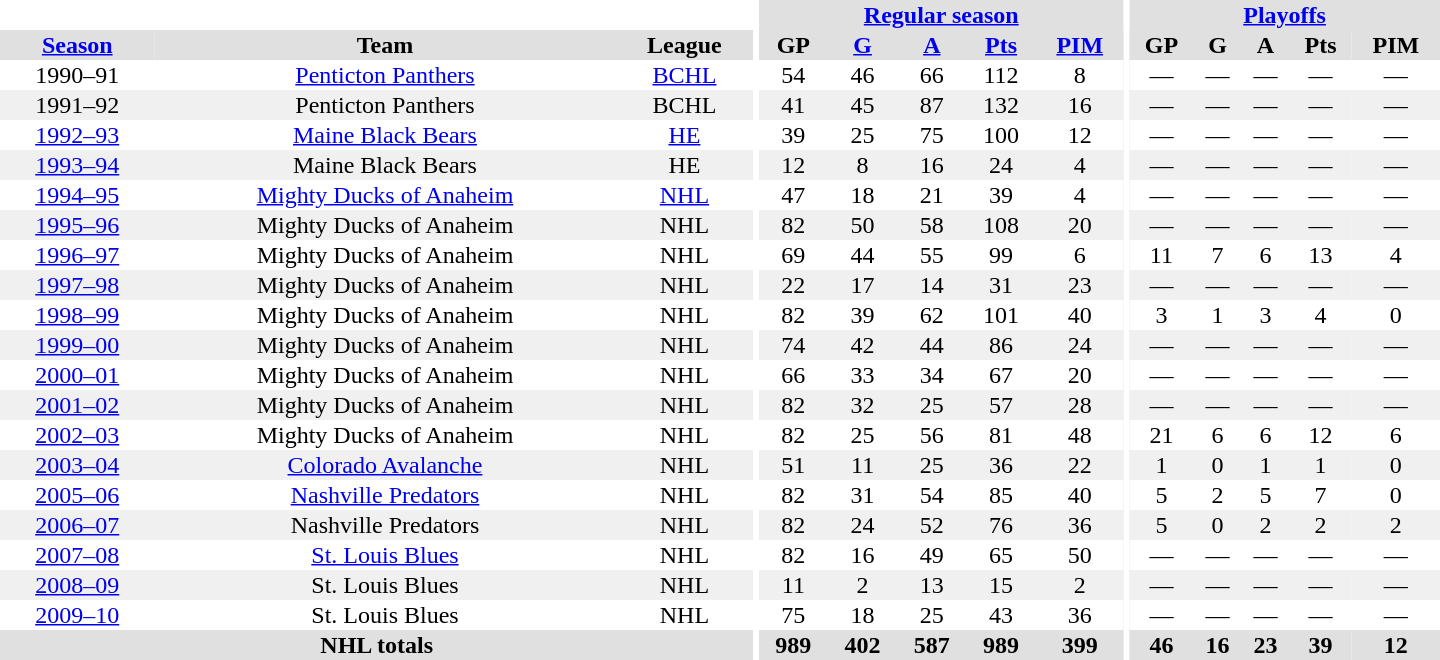<table border="0" cellpadding="1" cellspacing="0" style="text-align:center; width:60em">
<tr style="background:#e0e0e0;">
<th colspan="3"  style="background:#ffffff;"></th>
<th rowspan="99" style="background:#ffffff;"></th>
<th colspan="5"><a href='#'>Regular season</a></th>
<th rowspan="99" style="background:#ffffff;"></th>
<th colspan="5"><a href='#'>Playoffs</a></th>
</tr>
<tr style="background:#e0e0e0;">
<th><a href='#'>Season</a></th>
<th>Team</th>
<th>League</th>
<th>GP</th>
<th><a href='#'>G</a></th>
<th><a href='#'>A</a></th>
<th><a href='#'>Pts</a></th>
<th><a href='#'>PIM</a></th>
<th>GP</th>
<th>G</th>
<th>A</th>
<th>Pts</th>
<th>PIM</th>
</tr>
<tr>
<td>1990–91</td>
<td><a href='#'>Penticton Panthers</a></td>
<td><a href='#'>BCHL</a></td>
<td>54</td>
<td>46</td>
<td>66</td>
<td>112</td>
<td>8</td>
<td>—</td>
<td>—</td>
<td>—</td>
<td>—</td>
<td>—</td>
</tr>
<tr style="background:#f0f0f0;">
<td>1991–92</td>
<td>Penticton Panthers</td>
<td>BCHL</td>
<td>41</td>
<td>45</td>
<td>87</td>
<td>132</td>
<td>16</td>
<td>—</td>
<td>—</td>
<td>—</td>
<td>—</td>
<td>—</td>
</tr>
<tr>
<td><a href='#'>1992–93</a></td>
<td><a href='#'>Maine Black Bears</a></td>
<td><a href='#'>HE</a></td>
<td>39</td>
<td>25</td>
<td>75</td>
<td>100</td>
<td>12</td>
<td>—</td>
<td>—</td>
<td>—</td>
<td>—</td>
<td>—</td>
</tr>
<tr style="background:#f0f0f0;">
<td><a href='#'>1993–94</a></td>
<td>Maine Black Bears</td>
<td>HE</td>
<td>12</td>
<td>8</td>
<td>16</td>
<td>24</td>
<td>4</td>
<td>—</td>
<td>—</td>
<td>—</td>
<td>—</td>
<td>—</td>
</tr>
<tr>
<td><a href='#'>1994–95</a></td>
<td><a href='#'>Mighty Ducks of Anaheim</a></td>
<td><a href='#'>NHL</a></td>
<td>47</td>
<td>18</td>
<td>21</td>
<td>39</td>
<td>4</td>
<td>—</td>
<td>—</td>
<td>—</td>
<td>—</td>
<td>—</td>
</tr>
<tr style="background:#f0f0f0;">
<td><a href='#'>1995–96</a></td>
<td>Mighty Ducks of Anaheim</td>
<td>NHL</td>
<td>82</td>
<td>50</td>
<td>58</td>
<td>108</td>
<td>20</td>
<td>—</td>
<td>—</td>
<td>—</td>
<td>—</td>
<td>—</td>
</tr>
<tr>
<td><a href='#'>1996–97</a></td>
<td>Mighty Ducks of Anaheim</td>
<td>NHL</td>
<td>69</td>
<td>44</td>
<td>55</td>
<td>99</td>
<td>6</td>
<td>11</td>
<td>7</td>
<td>6</td>
<td>13</td>
<td>4</td>
</tr>
<tr style="background:#f0f0f0;">
<td><a href='#'>1997–98</a></td>
<td>Mighty Ducks of Anaheim</td>
<td>NHL</td>
<td>22</td>
<td>17</td>
<td>14</td>
<td>31</td>
<td>23</td>
<td>—</td>
<td>—</td>
<td>—</td>
<td>—</td>
<td>—</td>
</tr>
<tr>
<td><a href='#'>1998–99</a></td>
<td>Mighty Ducks of Anaheim</td>
<td>NHL</td>
<td>82</td>
<td>39</td>
<td>62</td>
<td>101</td>
<td>40</td>
<td>3</td>
<td>1</td>
<td>3</td>
<td>4</td>
<td>0</td>
</tr>
<tr style="background:#f0f0f0;">
<td><a href='#'>1999–00</a></td>
<td>Mighty Ducks of Anaheim</td>
<td>NHL</td>
<td>74</td>
<td>42</td>
<td>44</td>
<td>86</td>
<td>24</td>
<td>—</td>
<td>—</td>
<td>—</td>
<td>—</td>
<td>—</td>
</tr>
<tr>
<td><a href='#'>2000–01</a></td>
<td>Mighty Ducks of Anaheim</td>
<td>NHL</td>
<td>66</td>
<td>33</td>
<td>34</td>
<td>67</td>
<td>20</td>
<td>—</td>
<td>—</td>
<td>—</td>
<td>—</td>
<td>—</td>
</tr>
<tr style="background:#f0f0f0;">
<td><a href='#'>2001–02</a></td>
<td>Mighty Ducks of Anaheim</td>
<td>NHL</td>
<td>82</td>
<td>32</td>
<td>25</td>
<td>57</td>
<td>28</td>
<td>—</td>
<td>—</td>
<td>—</td>
<td>—</td>
<td>—</td>
</tr>
<tr>
<td><a href='#'>2002–03</a></td>
<td>Mighty Ducks of Anaheim</td>
<td>NHL</td>
<td>82</td>
<td>25</td>
<td>56</td>
<td>81</td>
<td>48</td>
<td>21</td>
<td>6</td>
<td>6</td>
<td>12</td>
<td>6</td>
</tr>
<tr style="background:#f0f0f0;">
<td><a href='#'>2003–04</a></td>
<td><a href='#'>Colorado Avalanche</a></td>
<td>NHL</td>
<td>51</td>
<td>11</td>
<td>25</td>
<td>36</td>
<td>22</td>
<td>1</td>
<td>0</td>
<td>1</td>
<td>1</td>
<td>0</td>
</tr>
<tr>
<td><a href='#'>2005–06</a></td>
<td><a href='#'>Nashville Predators</a></td>
<td>NHL</td>
<td>82</td>
<td>31</td>
<td>54</td>
<td>85</td>
<td>40</td>
<td>5</td>
<td>2</td>
<td>5</td>
<td>7</td>
<td>0</td>
</tr>
<tr style="background:#f0f0f0;">
<td><a href='#'>2006–07</a></td>
<td>Nashville Predators</td>
<td>NHL</td>
<td>82</td>
<td>24</td>
<td>52</td>
<td>76</td>
<td>36</td>
<td>5</td>
<td>0</td>
<td>2</td>
<td>2</td>
<td>2</td>
</tr>
<tr>
<td><a href='#'>2007–08</a></td>
<td><a href='#'>St. Louis Blues</a></td>
<td>NHL</td>
<td>82</td>
<td>16</td>
<td>49</td>
<td>65</td>
<td>50</td>
<td>—</td>
<td>—</td>
<td>—</td>
<td>—</td>
<td>—</td>
</tr>
<tr style="background:#f0f0f0;">
<td><a href='#'>2008–09</a></td>
<td>St. Louis Blues</td>
<td>NHL</td>
<td>11</td>
<td>2</td>
<td>13</td>
<td>15</td>
<td>2</td>
<td>—</td>
<td>—</td>
<td>—</td>
<td>—</td>
<td>—</td>
</tr>
<tr>
<td><a href='#'>2009–10</a></td>
<td>St. Louis Blues</td>
<td>NHL</td>
<td>75</td>
<td>18</td>
<td>25</td>
<td>43</td>
<td>36</td>
<td>—</td>
<td>—</td>
<td>—</td>
<td>—</td>
<td>—</td>
</tr>
<tr style="background:#e0e0e0;">
<th colspan="3">NHL totals</th>
<th>989</th>
<th>402</th>
<th>587</th>
<th>989</th>
<th>399</th>
<th>46</th>
<th>16</th>
<th>23</th>
<th>39</th>
<th>12</th>
</tr>
</table>
